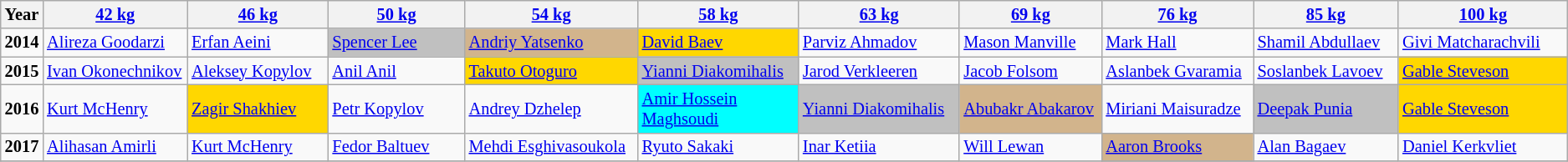<table class="wikitable sortable"  style="font-size: 85%">
<tr>
<th>Year</th>
<th width=200><a href='#'>42 kg</a></th>
<th width=275><a href='#'>46 kg</a></th>
<th width=275><a href='#'>50 kg</a></th>
<th width=275><a href='#'>54 kg</a></th>
<th width=275><a href='#'>58 kg</a></th>
<th width=275><a href='#'>63 kg</a></th>
<th width=275><a href='#'>69 kg</a></th>
<th width=275><a href='#'>76 kg</a></th>
<th width=275><a href='#'>85 kg</a></th>
<th width=275><a href='#'>100 kg</a></th>
</tr>
<tr>
<td><strong>2014</strong></td>
<td> <a href='#'>Alireza Goodarzi</a></td>
<td> <a href='#'>Erfan Aeini</a></td>
<td bgcolor="Silver"> <a href='#'>Spencer Lee</a></td>
<td bgcolor="TAN"> <a href='#'>Andriy Yatsenko</a></td>
<td bgcolor = "GOLD"> <a href='#'>David Baev</a></td>
<td> <a href='#'>Parviz Ahmadov</a></td>
<td> <a href='#'>Mason Manville</a></td>
<td> <a href='#'> Mark Hall</a></td>
<td> <a href='#'>Shamil Abdullaev</a></td>
<td> <a href='#'>Givi Matcharachvili</a></td>
</tr>
<tr>
<td><strong>2015</strong></td>
<td> <a href='#'>Ivan Okonechnikov</a></td>
<td> <a href='#'>Aleksey Kopylov</a></td>
<td> <a href='#'>Anil Anil</a></td>
<td bgcolor = "GOLD"> <a href='#'>Takuto Otoguro</a></td>
<td bgcolor="Silver"> <a href='#'>Yianni Diakomihalis</a></td>
<td> <a href='#'>Jarod Verkleeren</a></td>
<td> <a href='#'>Jacob Folsom</a></td>
<td> <a href='#'>Aslanbek Gvaramia</a></td>
<td> <a href='#'>Soslanbek Lavoev</a></td>
<td bgcolor = GOLD> <a href='#'>Gable Steveson</a></td>
</tr>
<tr>
<td><strong>2016</strong></td>
<td> <a href='#'>Kurt McHenry</a></td>
<td bgcolor=GOLD> <a href='#'>Zagir Shakhiev</a></td>
<td> <a href='#'>Petr Kopylov</a></td>
<td> <a href='#'>Andrey Dzhelep</a></td>
<td bgcolor="aqua"> <a href='#'>Amir Hossein Maghsoudi</a></td>
<td bgcolor="Silver"> <a href='#'>Yianni Diakomihalis</a></td>
<td bgcolor="TAN"> <a href='#'>Abubakr Abakarov</a></td>
<td> <a href='#'>Miriani Maisuradze</a></td>
<td bgcolor="Silver"> <a href='#'>Deepak Punia</a></td>
<td bgcolor = GOLD> <a href='#'>Gable Steveson</a></td>
</tr>
<tr>
<td><strong>2017</strong></td>
<td> <a href='#'>Alihasan Amirli</a></td>
<td> <a href='#'>Kurt McHenry</a></td>
<td> <a href='#'>Fedor Baltuev</a></td>
<td> <a href='#'>Mehdi Esghivasoukola</a></td>
<td> <a href='#'>Ryuto Sakaki</a></td>
<td> <a href='#'>Inar Ketiia</a></td>
<td> <a href='#'>Will Lewan</a></td>
<td bgcolor="TAN"> <a href='#'>Aaron Brooks</a></td>
<td> <a href='#'>Alan Bagaev</a></td>
<td> <a href='#'>Daniel Kerkvliet</a></td>
</tr>
<tr>
</tr>
</table>
